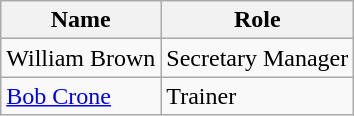<table class="wikitable">
<tr>
<th>Name</th>
<th>Role</th>
</tr>
<tr>
<td> William Brown</td>
<td>Secretary Manager</td>
</tr>
<tr>
<td> <a href='#'>Bob Crone</a></td>
<td>Trainer</td>
</tr>
</table>
